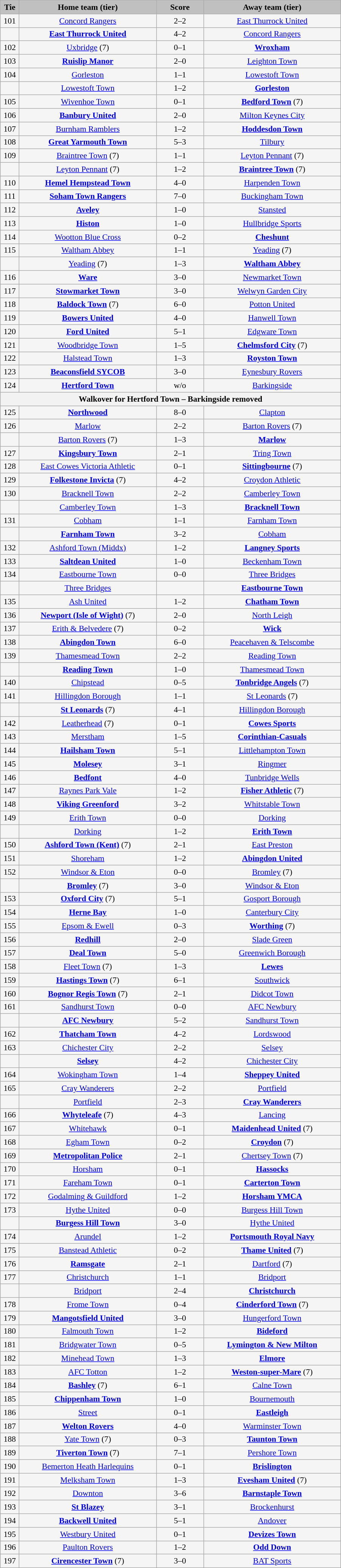<table class="wikitable" style="width: 600px; background:WhiteSmoke; text-align:center; font-size:90%">
<tr>
<td scope="col" style="width:  5.00%; background:silver;"><strong>Tie</strong></td>
<td scope="col" style="width: 36.25%; background:silver;"><strong>Home team (tier)</strong></td>
<td scope="col" style="width: 12.50%; background:silver;"><strong>Score</strong></td>
<td scope="col" style="width: 36.25%; background:silver;"><strong>Away team (tier)</strong></td>
</tr>
<tr>
<td>101</td>
<td><a href='#'>Concord Rangers</a></td>
<td>2–2</td>
<td><a href='#'>East Thurrock United</a></td>
</tr>
<tr>
<td><em></em></td>
<td><strong><a href='#'>East Thurrock United</a></strong></td>
<td>4–2</td>
<td><a href='#'>Concord Rangers</a></td>
</tr>
<tr>
<td>102</td>
<td><a href='#'>Uxbridge</a> (7)</td>
<td>0–1</td>
<td><strong><a href='#'>Wroxham</a></strong></td>
</tr>
<tr>
<td>103</td>
<td><strong><a href='#'>Ruislip Manor</a></strong></td>
<td>2–0</td>
<td><a href='#'>Leighton Town</a></td>
</tr>
<tr>
<td>104</td>
<td><a href='#'>Gorleston</a></td>
<td>1–1</td>
<td><a href='#'>Lowestoft Town</a></td>
</tr>
<tr>
<td><em></em></td>
<td><a href='#'>Lowestoft Town</a></td>
<td>1–2</td>
<td><strong><a href='#'>Gorleston</a></strong></td>
</tr>
<tr>
<td>105</td>
<td><a href='#'>Wivenhoe Town</a></td>
<td>0–1</td>
<td><strong><a href='#'>Bedford Town</a></strong> (7)</td>
</tr>
<tr>
<td>106</td>
<td><strong><a href='#'>Banbury United</a></strong></td>
<td>2–0</td>
<td><a href='#'>Milton Keynes City</a></td>
</tr>
<tr>
<td>107</td>
<td><a href='#'>Burnham Ramblers</a></td>
<td>1–2</td>
<td><strong><a href='#'>Hoddesdon Town</a></strong></td>
</tr>
<tr>
<td>108</td>
<td><strong><a href='#'>Great Yarmouth Town</a></strong></td>
<td>5–3</td>
<td><a href='#'>Tilbury</a></td>
</tr>
<tr>
<td>109</td>
<td><a href='#'>Braintree Town</a> (7)</td>
<td>1–1</td>
<td><a href='#'>Leyton Pennant</a> (7)</td>
</tr>
<tr>
<td><em></em></td>
<td><a href='#'>Leyton Pennant</a> (7)</td>
<td>1–2</td>
<td><strong><a href='#'>Braintree Town</a></strong> (7)</td>
</tr>
<tr>
<td>110</td>
<td><strong><a href='#'>Hemel Hempstead Town</a></strong></td>
<td>4–0</td>
<td><a href='#'>Harpenden Town</a></td>
</tr>
<tr>
<td>111</td>
<td><strong><a href='#'>Soham Town Rangers</a></strong></td>
<td>7–0</td>
<td><a href='#'>Buckingham Town</a></td>
</tr>
<tr>
<td>112</td>
<td><strong><a href='#'>Aveley</a></strong></td>
<td>1–0</td>
<td><a href='#'>Stansted</a></td>
</tr>
<tr>
<td>113</td>
<td><strong><a href='#'>Histon</a></strong></td>
<td>1–0</td>
<td><a href='#'>Hullbridge Sports</a></td>
</tr>
<tr>
<td>114</td>
<td><a href='#'>Wootton Blue Cross</a></td>
<td>0–2</td>
<td><strong><a href='#'>Cheshunt</a></strong></td>
</tr>
<tr>
<td>115</td>
<td><a href='#'>Waltham Abbey</a></td>
<td>1–1</td>
<td><a href='#'>Yeading</a> (7)</td>
</tr>
<tr>
<td><em></em></td>
<td><a href='#'>Yeading</a> (7)</td>
<td>1–3</td>
<td><strong><a href='#'>Waltham Abbey</a></strong></td>
</tr>
<tr>
<td>116</td>
<td><strong><a href='#'>Ware</a></strong></td>
<td>3–0</td>
<td><a href='#'>Newmarket Town</a></td>
</tr>
<tr>
<td>117</td>
<td><strong><a href='#'>Stowmarket Town</a></strong></td>
<td>3–0</td>
<td><a href='#'>Welwyn Garden City</a></td>
</tr>
<tr>
<td>118</td>
<td><strong><a href='#'>Baldock Town</a></strong> (7)</td>
<td>6–0</td>
<td><a href='#'>Potton United</a></td>
</tr>
<tr>
<td>119</td>
<td><strong><a href='#'>Bowers United</a></strong></td>
<td>4–0</td>
<td><a href='#'>Hanwell Town</a></td>
</tr>
<tr>
<td>120</td>
<td><strong><a href='#'>Ford United</a></strong></td>
<td>5–1</td>
<td><a href='#'>Edgware Town</a></td>
</tr>
<tr>
<td>121</td>
<td><a href='#'>Woodbridge Town</a></td>
<td>1–5</td>
<td><strong><a href='#'>Chelmsford City</a></strong> (7)</td>
</tr>
<tr>
<td>122</td>
<td><a href='#'>Halstead Town</a></td>
<td>1–3</td>
<td><strong><a href='#'>Royston Town</a></strong></td>
</tr>
<tr>
<td>123</td>
<td><strong><a href='#'>Beaconsfield SYCOB</a></strong></td>
<td>3–0</td>
<td><a href='#'>Eynesbury Rovers</a></td>
</tr>
<tr>
<td>124</td>
<td><strong><a href='#'>Hertford Town</a></strong></td>
<td>w/o</td>
<td><a href='#'>Barkingside</a></td>
</tr>
<tr>
<th colspan=4>Walkover for Hertford Town – Barkingside removed</th>
</tr>
<tr>
<td>125</td>
<td><strong><a href='#'>Northwood</a></strong></td>
<td>8–0</td>
<td><a href='#'>Clapton</a></td>
</tr>
<tr>
<td>126</td>
<td><a href='#'>Marlow</a></td>
<td>2–2</td>
<td><a href='#'>Barton Rovers</a> (7)</td>
</tr>
<tr>
<td><em></em></td>
<td><a href='#'>Barton Rovers</a> (7)</td>
<td>1–3</td>
<td><strong><a href='#'>Marlow</a></strong></td>
</tr>
<tr>
<td>127</td>
<td><strong><a href='#'>Kingsbury Town</a></strong></td>
<td>2–1</td>
<td><a href='#'>Tring Town</a></td>
</tr>
<tr>
<td>128</td>
<td><a href='#'>East Cowes Victoria Athletic</a></td>
<td>0–1</td>
<td><strong><a href='#'>Sittingbourne</a></strong> (7)</td>
</tr>
<tr>
<td>129</td>
<td><strong><a href='#'>Folkestone Invicta</a></strong> (7)</td>
<td>4–2</td>
<td><a href='#'>Croydon Athletic</a></td>
</tr>
<tr>
<td>130</td>
<td><a href='#'>Bracknell Town</a></td>
<td>2–2</td>
<td><a href='#'>Camberley Town</a></td>
</tr>
<tr>
<td><em></em></td>
<td><a href='#'>Camberley Town</a></td>
<td>1–3</td>
<td><strong><a href='#'>Bracknell Town</a></strong></td>
</tr>
<tr>
<td>131</td>
<td><a href='#'>Cobham</a></td>
<td>1–1</td>
<td><a href='#'>Farnham Town</a></td>
</tr>
<tr>
<td><em></em></td>
<td><strong><a href='#'>Farnham Town</a></strong></td>
<td>3–2</td>
<td><a href='#'>Cobham</a></td>
</tr>
<tr>
<td>132</td>
<td><a href='#'>Ashford Town (Middx)</a></td>
<td>1–2</td>
<td><strong><a href='#'>Langney Sports</a></strong></td>
</tr>
<tr>
<td>133</td>
<td><strong><a href='#'>Saltdean United</a></strong></td>
<td>1–0</td>
<td><a href='#'>Beckenham Town</a></td>
</tr>
<tr>
<td>134</td>
<td><a href='#'>Eastbourne Town</a></td>
<td>0–0</td>
<td><a href='#'>Three Bridges</a></td>
</tr>
<tr>
<td><em></em></td>
<td><a href='#'>Three Bridges</a></td>
<td></td>
<td><strong><a href='#'>Eastbourne Town</a></strong></td>
</tr>
<tr>
<td>135</td>
<td><a href='#'>Ash United</a></td>
<td>1–2</td>
<td><strong><a href='#'>Chatham Town</a></strong></td>
</tr>
<tr>
<td>136</td>
<td><strong><a href='#'>Newport (Isle of Wight)</a></strong> (7)</td>
<td>2–0</td>
<td><a href='#'>North Leigh</a></td>
</tr>
<tr>
<td>137</td>
<td><a href='#'>Erith & Belvedere</a> (7)</td>
<td>0–2</td>
<td><strong><a href='#'>Wick</a></strong></td>
</tr>
<tr>
<td>138</td>
<td><strong><a href='#'>Abingdon Town</a></strong></td>
<td>6–0</td>
<td><a href='#'>Peacehaven & Telscombe</a></td>
</tr>
<tr>
<td>139</td>
<td><a href='#'>Thamesmead Town</a></td>
<td>2–2</td>
<td><a href='#'>Reading Town</a></td>
</tr>
<tr>
<td><em></em></td>
<td><strong><a href='#'>Reading Town</a></strong></td>
<td>1–0</td>
<td><a href='#'>Thamesmead Town</a></td>
</tr>
<tr>
<td>140</td>
<td><a href='#'>Chipstead</a></td>
<td>0–5</td>
<td><strong><a href='#'>Tonbridge Angels</a></strong> (7)</td>
</tr>
<tr>
<td>141</td>
<td><a href='#'>Hillingdon Borough</a></td>
<td>1–1</td>
<td><a href='#'>St Leonards</a> (7)</td>
</tr>
<tr>
<td><em></em></td>
<td><strong><a href='#'>St Leonards</a></strong> (7)</td>
<td>4–1</td>
<td><a href='#'>Hillingdon Borough</a></td>
</tr>
<tr>
<td>142</td>
<td><a href='#'>Leatherhead</a> (7)</td>
<td>0–1</td>
<td><strong><a href='#'>Cowes Sports</a></strong></td>
</tr>
<tr>
<td>143</td>
<td><a href='#'>Merstham</a></td>
<td>1–5</td>
<td><strong><a href='#'>Corinthian-Casuals</a></strong></td>
</tr>
<tr>
<td>144</td>
<td><strong><a href='#'>Hailsham Town</a></strong></td>
<td>5–1</td>
<td><a href='#'>Littlehampton Town</a></td>
</tr>
<tr>
<td>145</td>
<td><strong><a href='#'>Molesey</a></strong></td>
<td>3–1</td>
<td><a href='#'>Ringmer</a></td>
</tr>
<tr>
<td>146</td>
<td><strong><a href='#'>Bedfont</a></strong></td>
<td>4–0</td>
<td><a href='#'>Tunbridge Wells</a></td>
</tr>
<tr>
<td>147</td>
<td><a href='#'>Raynes Park Vale</a></td>
<td>1–2</td>
<td><strong><a href='#'>Fisher Athletic</a></strong> (7)</td>
</tr>
<tr>
<td>148</td>
<td><strong><a href='#'>Viking Greenford</a></strong></td>
<td>3–2</td>
<td><a href='#'>Whitstable Town</a></td>
</tr>
<tr>
<td>149</td>
<td><a href='#'>Erith Town</a></td>
<td>0–0</td>
<td><a href='#'>Dorking</a></td>
</tr>
<tr>
<td><em></em></td>
<td><a href='#'>Dorking</a></td>
<td>1–2</td>
<td><strong><a href='#'>Erith Town</a></strong></td>
</tr>
<tr>
<td>150</td>
<td><strong><a href='#'>Ashford Town (Kent)</a></strong> (7)</td>
<td>2–1</td>
<td><a href='#'>East Preston</a></td>
</tr>
<tr>
<td>151</td>
<td><a href='#'>Shoreham</a></td>
<td>1–2</td>
<td><strong><a href='#'>Abingdon United</a></strong></td>
</tr>
<tr>
<td>152</td>
<td><a href='#'>Windsor & Eton</a></td>
<td>0–0</td>
<td><a href='#'>Bromley</a> (7)</td>
</tr>
<tr>
<td><em></em></td>
<td><strong><a href='#'>Bromley</a></strong> (7)</td>
<td>3–0</td>
<td><a href='#'>Windsor & Eton</a></td>
</tr>
<tr>
<td>153</td>
<td><strong><a href='#'>Oxford City</a></strong> (7)</td>
<td>5–1</td>
<td><a href='#'>Gosport Borough</a></td>
</tr>
<tr>
<td>154</td>
<td><strong><a href='#'>Herne Bay</a></strong></td>
<td>1–0</td>
<td><a href='#'>Canterbury City</a></td>
</tr>
<tr>
<td>155</td>
<td><a href='#'>Epsom & Ewell</a></td>
<td>0–3</td>
<td><strong><a href='#'>Worthing</a></strong> (7)</td>
</tr>
<tr>
<td>156</td>
<td><strong><a href='#'>Redhill</a></strong></td>
<td>2–0</td>
<td><a href='#'>Slade Green</a></td>
</tr>
<tr>
<td>157</td>
<td><strong><a href='#'>Deal Town</a></strong></td>
<td>5–0</td>
<td><a href='#'>Greenwich Borough</a></td>
</tr>
<tr>
<td>158</td>
<td><a href='#'>Fleet Town</a> (7)</td>
<td>1–3</td>
<td><strong><a href='#'>Lewes</a></strong></td>
</tr>
<tr>
<td>159</td>
<td><strong><a href='#'>Hastings Town</a></strong> (7)</td>
<td>6–1</td>
<td><a href='#'>Southwick</a></td>
</tr>
<tr>
<td>160</td>
<td><strong><a href='#'>Bognor Regis Town</a></strong> (7)</td>
<td>2–1</td>
<td><a href='#'>Didcot Town</a></td>
</tr>
<tr>
<td>161</td>
<td><a href='#'>Sandhurst Town</a></td>
<td>0–0</td>
<td><a href='#'>AFC Newbury</a></td>
</tr>
<tr>
<td><em></em></td>
<td><strong><a href='#'>AFC Newbury</a></strong></td>
<td>5–2</td>
<td><a href='#'>Sandhurst Town</a></td>
</tr>
<tr>
<td>162</td>
<td><strong><a href='#'>Thatcham Town</a></strong></td>
<td>4–2</td>
<td><a href='#'>Lordswood</a></td>
</tr>
<tr>
<td>163</td>
<td><a href='#'>Chichester City</a></td>
<td>2–2</td>
<td><a href='#'>Selsey</a></td>
</tr>
<tr>
<td><em></em></td>
<td><strong><a href='#'>Selsey</a></strong></td>
<td>4–2</td>
<td><a href='#'>Chichester City</a></td>
</tr>
<tr>
<td>164</td>
<td><a href='#'>Wokingham Town</a></td>
<td>1–4</td>
<td><strong><a href='#'>Sheppey United</a></strong></td>
</tr>
<tr>
<td>165</td>
<td><a href='#'>Cray Wanderers</a></td>
<td>2–2</td>
<td><a href='#'>Portfield</a></td>
</tr>
<tr>
<td><em></em></td>
<td><a href='#'>Portfield</a></td>
<td>2–3</td>
<td><strong><a href='#'>Cray Wanderers</a></strong></td>
</tr>
<tr>
<td>166</td>
<td><strong><a href='#'>Whyteleafe</a></strong> (7)</td>
<td>4–3</td>
<td><a href='#'>Lancing</a></td>
</tr>
<tr>
<td>167</td>
<td><a href='#'>Whitehawk</a></td>
<td>0–1</td>
<td><strong><a href='#'>Maidenhead United</a></strong> (7)</td>
</tr>
<tr>
<td>168</td>
<td><a href='#'>Egham Town</a></td>
<td>0–2</td>
<td><strong><a href='#'>Croydon</a></strong> (7)</td>
</tr>
<tr>
<td>169</td>
<td><strong><a href='#'>Metropolitan Police</a></strong></td>
<td>2–1</td>
<td><a href='#'>Chertsey Town</a> (7)</td>
</tr>
<tr>
<td>170</td>
<td><a href='#'>Horsham</a></td>
<td>0–1</td>
<td><strong><a href='#'>Hassocks</a></strong></td>
</tr>
<tr>
<td>171</td>
<td><a href='#'>Fareham Town</a></td>
<td>0–1</td>
<td><strong><a href='#'>Carterton Town</a></strong></td>
</tr>
<tr>
<td>172</td>
<td><a href='#'>Godalming & Guildford</a></td>
<td>1–2</td>
<td><strong><a href='#'>Horsham YMCA</a></strong></td>
</tr>
<tr>
<td>173</td>
<td><a href='#'>Hythe United</a></td>
<td>0–0</td>
<td><a href='#'>Burgess Hill Town</a></td>
</tr>
<tr>
<td><em></em></td>
<td><strong><a href='#'>Burgess Hill Town</a></strong></td>
<td>3–0</td>
<td><a href='#'>Hythe United</a></td>
</tr>
<tr>
<td>174</td>
<td><a href='#'>Arundel</a></td>
<td>1–2</td>
<td><strong><a href='#'>Portsmouth Royal Navy</a></strong></td>
</tr>
<tr>
<td>175</td>
<td><a href='#'>Banstead Athletic</a></td>
<td>0–2</td>
<td><strong><a href='#'>Thame United</a></strong> (7)</td>
</tr>
<tr>
<td>176</td>
<td><strong><a href='#'>Ramsgate</a></strong></td>
<td>2–1</td>
<td><a href='#'>Dartford</a> (7)</td>
</tr>
<tr>
<td>177</td>
<td><a href='#'>Christchurch</a></td>
<td>1–1</td>
<td><a href='#'>Bridport</a></td>
</tr>
<tr>
<td><em></em></td>
<td><a href='#'>Bridport</a></td>
<td>2–4</td>
<td><strong><a href='#'>Christchurch</a></strong></td>
</tr>
<tr>
<td>178</td>
<td><a href='#'>Frome Town</a></td>
<td>0–4</td>
<td><strong><a href='#'>Cinderford Town</a></strong> (7)</td>
</tr>
<tr>
<td>179</td>
<td><strong><a href='#'>Mangotsfield United</a></strong></td>
<td>3–0</td>
<td><a href='#'>Hungerford Town</a></td>
</tr>
<tr>
<td>180</td>
<td><a href='#'>Falmouth Town</a></td>
<td>1–2</td>
<td><strong><a href='#'>Bideford</a></strong></td>
</tr>
<tr>
<td>181</td>
<td><a href='#'>Bridgwater Town</a></td>
<td>0–5</td>
<td><strong><a href='#'>Lymington & New Milton</a></strong></td>
</tr>
<tr>
<td>182</td>
<td><a href='#'>Minehead Town</a></td>
<td>1–3</td>
<td><strong><a href='#'>Elmore</a></strong></td>
</tr>
<tr>
<td>183</td>
<td><a href='#'>AFC Totton</a></td>
<td>1–2</td>
<td><strong><a href='#'>Weston-super-Mare</a></strong> (7)</td>
</tr>
<tr>
<td>184</td>
<td><strong><a href='#'>Bashley</a></strong> (7)</td>
<td>6–1</td>
<td><a href='#'>Calne Town</a></td>
</tr>
<tr>
<td>185</td>
<td><strong><a href='#'>Chippenham Town</a></strong></td>
<td>1–0</td>
<td><a href='#'>Bournemouth</a></td>
</tr>
<tr>
<td>186</td>
<td><a href='#'>Street</a></td>
<td>0–1</td>
<td><strong><a href='#'>Eastleigh</a></strong></td>
</tr>
<tr>
<td>187</td>
<td><strong><a href='#'>Welton Rovers</a></strong></td>
<td>4–0</td>
<td><a href='#'>Warminster Town</a></td>
</tr>
<tr>
<td>188</td>
<td><a href='#'>Yate Town</a> (7)</td>
<td>0–3</td>
<td><strong><a href='#'>Taunton Town</a></strong></td>
</tr>
<tr>
<td>189</td>
<td><strong><a href='#'>Tiverton Town</a></strong> (7)</td>
<td>7–1</td>
<td><a href='#'>Pershore Town</a></td>
</tr>
<tr>
<td>190</td>
<td><a href='#'>Bemerton Heath Harlequins</a></td>
<td>0–1</td>
<td><strong><a href='#'>Brislington</a></strong></td>
</tr>
<tr>
<td>191</td>
<td><a href='#'>Melksham Town</a></td>
<td>1–3</td>
<td><strong><a href='#'>Evesham United</a></strong> (7)</td>
</tr>
<tr>
<td>192</td>
<td><a href='#'>Downton</a></td>
<td>3–6</td>
<td><strong><a href='#'>Barnstaple Town</a></strong></td>
</tr>
<tr>
<td>193</td>
<td><strong><a href='#'>St Blazey</a></strong></td>
<td>3–1</td>
<td><a href='#'>Brockenhurst</a></td>
</tr>
<tr>
<td>194</td>
<td><strong><a href='#'>Backwell United</a></strong></td>
<td>5–1</td>
<td><a href='#'>Andover</a></td>
</tr>
<tr>
<td>195</td>
<td><a href='#'>Westbury United</a></td>
<td>0–1</td>
<td><strong><a href='#'>Devizes Town</a></strong></td>
</tr>
<tr>
<td>196</td>
<td><a href='#'>Paulton Rovers</a></td>
<td>1–2</td>
<td><strong><a href='#'>Odd Down</a></strong></td>
</tr>
<tr>
<td>197</td>
<td><strong><a href='#'>Cirencester Town</a></strong> (7)</td>
<td>3–0</td>
<td><a href='#'>BAT Sports</a></td>
</tr>
</table>
